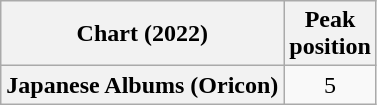<table class="wikitable plainrowheaders" style="text-align:center">
<tr>
<th scope="col">Chart (2022)</th>
<th scope="col">Peak<br>position</th>
</tr>
<tr>
<th scope="row">Japanese Albums (Oricon)</th>
<td>5</td>
</tr>
</table>
